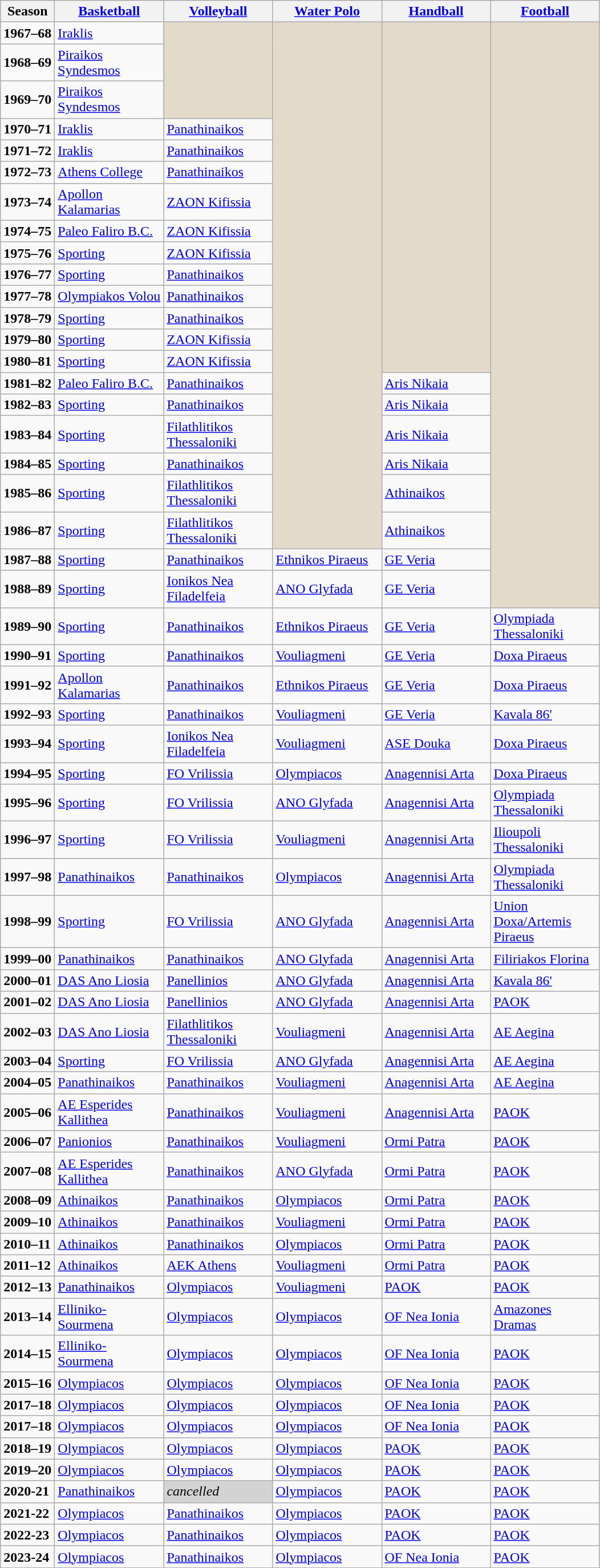<table class="wikitable">
<tr>
<th>Season</th>
<th width="120"><a href='#'>Basketball</a></th>
<th width="120"><a href='#'>Volleyball</a></th>
<th width="120"><a href='#'>Water Polo</a></th>
<th width="120"><a href='#'>Handball</a></th>
<th width="120"><a href='#'>Football</a></th>
</tr>
<tr>
<td><strong>1967–68</strong></td>
<td><a href='#'>Iraklis</a></td>
<td rowspan="3" bgcolor="E3DAC9"></td>
<td rowspan="20" bgcolor="E3DAC9"></td>
<td rowspan="14" bgcolor="E3DAC9"></td>
<td rowspan="22" bgcolor="E3DAC9"></td>
</tr>
<tr>
<td><strong>1968–69</strong></td>
<td><a href='#'>Piraikos Syndesmos</a></td>
</tr>
<tr>
<td><strong>1969–70</strong></td>
<td><a href='#'>Piraikos Syndesmos</a></td>
</tr>
<tr>
<td><strong> 1970–71</strong></td>
<td><a href='#'>Iraklis</a></td>
<td><a href='#'>Panathinaikos</a></td>
</tr>
<tr>
<td><strong>1971–72</strong></td>
<td><a href='#'>Iraklis</a></td>
<td><a href='#'>Panathinaikos</a></td>
</tr>
<tr>
<td><strong>1972–73</strong></td>
<td><a href='#'>Athens College</a></td>
<td><a href='#'>Panathinaikos</a></td>
</tr>
<tr>
<td><strong>1973–74</strong></td>
<td><a href='#'>Apollon Kalamarias</a></td>
<td><a href='#'>ZAON Kifissia</a></td>
</tr>
<tr>
<td><strong>1974–75</strong></td>
<td><a href='#'>Paleo Faliro B.C.</a></td>
<td><a href='#'>ZAON Kifissia</a></td>
</tr>
<tr>
<td><strong>1975–76</strong></td>
<td><a href='#'>Sporting</a></td>
<td><a href='#'>ZAON Kifissia</a></td>
</tr>
<tr>
<td><strong>1976–77</strong></td>
<td><a href='#'>Sporting</a></td>
<td><a href='#'>Panathinaikos</a></td>
</tr>
<tr>
<td><strong>1977–78</strong></td>
<td><a href='#'>Olympiakos Volou</a></td>
<td><a href='#'>Panathinaikos</a></td>
</tr>
<tr>
<td><strong>1978–79</strong></td>
<td><a href='#'>Sporting</a></td>
<td><a href='#'>Panathinaikos</a></td>
</tr>
<tr>
<td><strong>1979–80</strong></td>
<td><a href='#'>Sporting</a></td>
<td><a href='#'>ZAON Kifissia</a></td>
</tr>
<tr>
<td><strong>1980–81</strong></td>
<td><a href='#'>Sporting</a></td>
<td><a href='#'>ZAON Kifissia</a></td>
</tr>
<tr>
<td><strong>1981–82</strong></td>
<td><a href='#'>Paleo Faliro B.C.</a></td>
<td><a href='#'>Panathinaikos</a></td>
<td><a href='#'>Aris Nikaia</a></td>
</tr>
<tr>
<td><strong>1982–83</strong></td>
<td><a href='#'>Sporting</a></td>
<td><a href='#'>Panathinaikos</a></td>
<td><a href='#'>Aris Nikaia</a></td>
</tr>
<tr>
<td><strong>1983–84</strong></td>
<td><a href='#'>Sporting</a></td>
<td><a href='#'>Filathlitikos Thessaloniki</a></td>
<td><a href='#'>Aris Nikaia</a></td>
</tr>
<tr>
<td><strong>1984–85</strong></td>
<td><a href='#'>Sporting</a></td>
<td><a href='#'>Panathinaikos</a></td>
<td><a href='#'>Aris Nikaia</a></td>
</tr>
<tr>
<td><strong>1985–86</strong></td>
<td><a href='#'>Sporting</a></td>
<td><a href='#'>Filathlitikos Thessaloniki</a></td>
<td><a href='#'>Athinaikos</a></td>
</tr>
<tr>
<td><strong>1986–87</strong></td>
<td><a href='#'>Sporting</a></td>
<td><a href='#'>Filathlitikos Thessaloniki</a></td>
<td><a href='#'>Athinaikos</a></td>
</tr>
<tr>
<td><strong>1987–88</strong></td>
<td><a href='#'>Sporting</a></td>
<td><a href='#'>Panathinaikos</a></td>
<td><a href='#'>Ethnikos Piraeus</a></td>
<td><a href='#'>GE Veria</a></td>
</tr>
<tr>
<td><strong>1988–89</strong></td>
<td><a href='#'>Sporting</a></td>
<td><a href='#'>Ionikos Nea Filadelfeia</a></td>
<td><a href='#'>ANO Glyfada</a></td>
<td><a href='#'>GE Veria</a></td>
</tr>
<tr>
<td><strong>1989–90</strong></td>
<td><a href='#'>Sporting</a></td>
<td><a href='#'>Panathinaikos</a></td>
<td><a href='#'>Ethnikos Piraeus</a></td>
<td><a href='#'>GE Veria</a></td>
<td><a href='#'>Olympiada Thessaloniki</a></td>
</tr>
<tr>
<td><strong>1990–91</strong></td>
<td><a href='#'>Sporting</a></td>
<td><a href='#'>Panathinaikos</a></td>
<td><a href='#'>Vouliagmeni</a></td>
<td><a href='#'>GE Veria</a></td>
<td><a href='#'>Doxa Piraeus</a></td>
</tr>
<tr>
<td><strong>1991–92</strong></td>
<td><a href='#'>Apollon Kalamarias</a></td>
<td><a href='#'>Panathinaikos</a></td>
<td><a href='#'>Ethnikos Piraeus</a></td>
<td><a href='#'>GE Veria</a></td>
<td><a href='#'>Doxa Piraeus</a></td>
</tr>
<tr>
<td><strong>1992–93</strong></td>
<td><a href='#'>Sporting</a></td>
<td><a href='#'>Panathinaikos</a></td>
<td><a href='#'>Vouliagmeni</a></td>
<td><a href='#'>GE Veria</a></td>
<td><a href='#'>Kavala 86'</a></td>
</tr>
<tr>
<td><strong>1993–94</strong></td>
<td><a href='#'>Sporting</a></td>
<td><a href='#'>Ionikos Nea Filadelfeia</a></td>
<td><a href='#'>Vouliagmeni</a></td>
<td><a href='#'>ASE Douka</a></td>
<td><a href='#'>Doxa Piraeus</a></td>
</tr>
<tr>
<td><strong>1994–95</strong></td>
<td><a href='#'>Sporting</a></td>
<td><a href='#'>FO Vrilissia</a></td>
<td><a href='#'>Olympiacos</a></td>
<td><a href='#'>Anagennisi Arta</a></td>
<td><a href='#'>Doxa Piraeus</a></td>
</tr>
<tr>
<td><strong>1995–96</strong></td>
<td><a href='#'>Sporting</a></td>
<td><a href='#'>FO Vrilissia</a></td>
<td><a href='#'>ANO Glyfada</a></td>
<td><a href='#'>Anagennisi Arta</a></td>
<td><a href='#'>Olympiada Thessaloniki</a></td>
</tr>
<tr>
<td><strong>1996–97</strong></td>
<td><a href='#'>Sporting</a></td>
<td><a href='#'>FO Vrilissia</a></td>
<td><a href='#'>Vouliagmeni</a></td>
<td><a href='#'>Anagennisi Arta</a></td>
<td><a href='#'>Ilioupoli Thessaloniki</a></td>
</tr>
<tr>
<td><strong>1997–98</strong></td>
<td><a href='#'>Panathinaikos</a></td>
<td><a href='#'>Panathinaikos</a></td>
<td><a href='#'>Olympiacos</a></td>
<td><a href='#'>Anagennisi Arta</a></td>
<td><a href='#'>Olympiada Thessaloniki</a></td>
</tr>
<tr>
<td><strong>1998–99</strong></td>
<td><a href='#'>Sporting</a></td>
<td><a href='#'>FO Vrilissia</a></td>
<td><a href='#'>ANO Glyfada</a></td>
<td><a href='#'>Anagennisi Arta</a></td>
<td><a href='#'>Union Doxa/Artemis Piraeus</a></td>
</tr>
<tr>
<td><strong>1999–00</strong></td>
<td><a href='#'>Panathinaikos</a></td>
<td><a href='#'>Panathinaikos</a></td>
<td><a href='#'>ANO Glyfada</a></td>
<td><a href='#'>Anagennisi Arta</a></td>
<td><a href='#'>Filiriakos Florina</a></td>
</tr>
<tr>
<td><strong>2000–01</strong></td>
<td><a href='#'>DAS Ano Liosia</a></td>
<td><a href='#'>Panellinios</a></td>
<td><a href='#'>ANO Glyfada</a></td>
<td><a href='#'>Anagennisi Arta</a></td>
<td><a href='#'>Kavala 86'</a></td>
</tr>
<tr>
<td><strong>2001–02</strong></td>
<td><a href='#'>DAS Ano Liosia</a></td>
<td><a href='#'>Panellinios</a></td>
<td><a href='#'>ANO Glyfada</a></td>
<td><a href='#'>Anagennisi Arta</a></td>
<td><a href='#'>PAOK</a></td>
</tr>
<tr>
<td><strong>2002–03</strong></td>
<td><a href='#'>DAS Ano Liosia</a></td>
<td><a href='#'>Filathlitikos Thessaloniki</a></td>
<td><a href='#'>Vouliagmeni</a></td>
<td><a href='#'>Anagennisi Arta</a></td>
<td><a href='#'>AE Aegina</a></td>
</tr>
<tr>
<td><strong>2003–04</strong></td>
<td><a href='#'>Sporting</a></td>
<td><a href='#'>FO Vrilissia</a></td>
<td><a href='#'>ANO Glyfada</a></td>
<td><a href='#'>Anagennisi Arta</a></td>
<td><a href='#'>AE Aegina</a></td>
</tr>
<tr>
<td><strong>2004–05</strong></td>
<td><a href='#'>Panathinaikos</a></td>
<td><a href='#'>Panathinaikos</a></td>
<td><a href='#'>Vouliagmeni</a></td>
<td><a href='#'>Anagennisi Arta</a></td>
<td><a href='#'>AE Aegina</a></td>
</tr>
<tr>
<td><strong>2005–06</strong></td>
<td><a href='#'>AE Esperides Kallithea</a></td>
<td><a href='#'>Panathinaikos</a></td>
<td><a href='#'>Vouliagmeni</a></td>
<td><a href='#'>Anagennisi Arta</a></td>
<td><a href='#'>PAOK</a></td>
</tr>
<tr>
<td><strong>2006–07</strong></td>
<td><a href='#'>Panionios</a></td>
<td><a href='#'>Panathinaikos</a></td>
<td><a href='#'>Vouliagmeni</a></td>
<td><a href='#'>Ormi Patra</a></td>
<td><a href='#'>PAOK</a></td>
</tr>
<tr>
<td><strong>2007–08</strong></td>
<td><a href='#'>AE Esperides Kallithea</a></td>
<td><a href='#'>Panathinaikos</a></td>
<td><a href='#'>ANO Glyfada</a></td>
<td><a href='#'>Ormi Patra</a></td>
<td><a href='#'>PAOK</a></td>
</tr>
<tr>
<td><strong>2008–09</strong></td>
<td><a href='#'>Athinaikos</a></td>
<td><a href='#'>Panathinaikos</a></td>
<td><a href='#'>Olympiacos</a></td>
<td><a href='#'>Ormi Patra</a></td>
<td><a href='#'>PAOK</a></td>
</tr>
<tr>
<td><strong>2009–10</strong></td>
<td><a href='#'>Athinaikos</a></td>
<td><a href='#'>Panathinaikos</a></td>
<td><a href='#'>Vouliagmeni</a></td>
<td><a href='#'>Ormi Patra</a></td>
<td><a href='#'>PAOK</a></td>
</tr>
<tr>
<td><strong>2010–11</strong></td>
<td><a href='#'>Athinaikos</a></td>
<td><a href='#'>Panathinaikos</a></td>
<td><a href='#'>Olympiacos</a></td>
<td><a href='#'>Ormi Patra</a></td>
<td><a href='#'>PAOK</a></td>
</tr>
<tr>
<td><strong>2011–12</strong></td>
<td><a href='#'>Athinaikos</a></td>
<td><a href='#'>AEK Athens</a></td>
<td><a href='#'>Vouliagmeni</a></td>
<td><a href='#'>Ormi Patra</a></td>
<td><a href='#'>PAOK</a></td>
</tr>
<tr>
<td><strong>2012–13</strong></td>
<td><a href='#'>Panathinaikos</a></td>
<td><a href='#'>Olympiacos</a></td>
<td><a href='#'>Vouliagmeni</a></td>
<td><a href='#'>PAOK</a></td>
<td><a href='#'>PAOK</a></td>
</tr>
<tr>
<td><strong>2013–14</strong></td>
<td><a href='#'>Elliniko-Sourmena</a></td>
<td><a href='#'>Olympiacos</a></td>
<td><a href='#'>Olympiacos</a></td>
<td><a href='#'>OF Nea Ionia</a></td>
<td><a href='#'>Amazones Dramas</a></td>
</tr>
<tr>
<td><strong>2014–15</strong></td>
<td><a href='#'>Elliniko-Sourmena</a></td>
<td><a href='#'>Olympiacos</a></td>
<td><a href='#'>Olympiacos</a></td>
<td><a href='#'>OF Nea Ionia</a></td>
<td><a href='#'>PAOK</a></td>
</tr>
<tr>
<td><strong>2015–16</strong></td>
<td><a href='#'>Olympiacos</a></td>
<td><a href='#'>Olympiacos</a></td>
<td><a href='#'>Olympiacos</a></td>
<td><a href='#'>OF Nea Ionia</a></td>
<td><a href='#'>PAOK</a></td>
</tr>
<tr>
<td><strong>2017–18</strong></td>
<td><a href='#'>Olympiacos</a></td>
<td><a href='#'>Olympiacos</a></td>
<td><a href='#'>Olympiacos</a></td>
<td><a href='#'>OF Nea Ionia</a></td>
<td><a href='#'>PAOK</a></td>
</tr>
<tr>
<td><strong>2017–18</strong></td>
<td><a href='#'>Olympiacos</a></td>
<td><a href='#'>Olympiacos</a></td>
<td><a href='#'>Olympiacos</a></td>
<td><a href='#'>OF Nea Ionia</a></td>
<td><a href='#'>PAOK</a></td>
</tr>
<tr>
<td><strong>2018–19</strong></td>
<td><a href='#'>Olympiacos</a></td>
<td><a href='#'>Olympiacos</a></td>
<td><a href='#'>Olympiacos</a></td>
<td><a href='#'>PAOK</a></td>
<td><a href='#'>PAOK</a></td>
</tr>
<tr>
<td><strong>2019–20</strong></td>
<td><a href='#'>Olympiacos</a></td>
<td><a href='#'>Olympiacos</a></td>
<td><a href='#'>Olympiacos</a></td>
<td><a href='#'>PAOK</a></td>
<td><a href='#'>PAOK</a></td>
</tr>
<tr>
<td><strong>2020-21</strong></td>
<td><a href='#'>Panathinaikos</a></td>
<td bgcolor="lightgrey"><em> cancelled</em></td>
<td><a href='#'>Olympiacos</a></td>
<td><a href='#'>PAOK</a></td>
<td><a href='#'>PAOK</a></td>
</tr>
<tr>
<td><strong>2021-22</strong></td>
<td><a href='#'>Olympiacos</a></td>
<td><a href='#'>Panathinaikos</a></td>
<td><a href='#'>Olympiacos</a></td>
<td><a href='#'>PAOK</a></td>
<td><a href='#'>PAOK</a></td>
</tr>
<tr>
<td><strong>2022-23</strong></td>
<td><a href='#'>Olympiacos</a></td>
<td><a href='#'>Panathinaikos</a></td>
<td><a href='#'>Olympiacos</a></td>
<td><a href='#'>PAOK</a></td>
<td><a href='#'>PAOK</a></td>
</tr>
<tr>
<td><strong>2023-24</strong></td>
<td><a href='#'>Olympiacos</a></td>
<td><a href='#'>Panathinaikos</a></td>
<td><a href='#'>Olympiacos</a></td>
<td><a href='#'>OF Nea Ionia</a></td>
<td><a href='#'>PAOK</a></td>
</tr>
</table>
